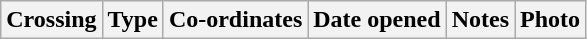<table class="wikitable plainrowheaders sortable">
<tr>
<th scope="col">Crossing</th>
<th scope="col">Type</th>
<th scope="col">Co-ordinates</th>
<th scope="col">Date opened</th>
<th scope="col">Notes</th>
<th scope="col">Photo<br>



















</th>
</tr>
</table>
